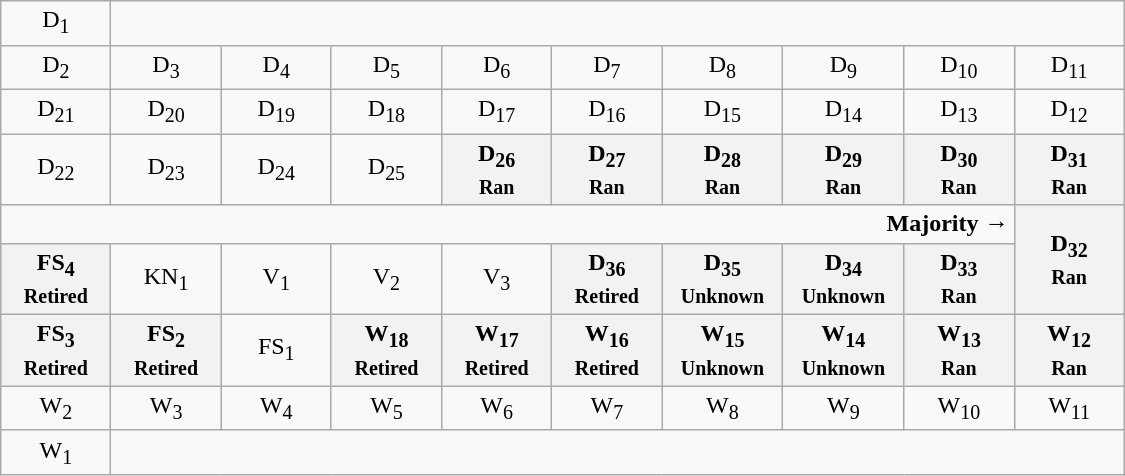<table class="wikitable" style="text-align:center" width=750px>
<tr>
<td>D<sub>1</sub></td>
<td colspan=9></td>
</tr>
<tr>
<td width=50px >D<sub>2</sub></td>
<td width=50px >D<sub>3</sub></td>
<td width=50px >D<sub>4</sub></td>
<td width=50px >D<sub>5</sub></td>
<td width=50px >D<sub>6</sub></td>
<td width=50px >D<sub>7</sub></td>
<td width=50px >D<sub>8</sub></td>
<td width=50px >D<sub>9</sub></td>
<td width=50px >D<sub>10</sub></td>
<td width=50px >D<sub>11</sub></td>
</tr>
<tr>
<td>D<sub>21</sub></td>
<td>D<sub>20</sub></td>
<td>D<sub>19</sub></td>
<td>D<sub>18</sub></td>
<td>D<sub>17</sub></td>
<td>D<sub>16</sub></td>
<td>D<sub>15</sub></td>
<td>D<sub>14</sub></td>
<td>D<sub>13</sub></td>
<td>D<sub>12</sub></td>
</tr>
<tr>
<td>D<sub>22</sub></td>
<td>D<sub>23</sub></td>
<td>D<sub>24</sub></td>
<td>D<sub>25</sub></td>
<th>D<sub>26</sub><br><small>Ran</small></th>
<th>D<sub>27</sub><br><small>Ran</small></th>
<th>D<sub>28</sub><br><small>Ran</small></th>
<th>D<sub>29</sub><br><small>Ran</small></th>
<th>D<sub>30</sub><br><small>Ran</small></th>
<th>D<sub>31</sub><br><small>Ran</small></th>
</tr>
<tr>
<td colspan=9 align=right><strong>Majority →</strong></td>
<th rowspan=2 >D<sub>32</sub><br><small>Ran</small></th>
</tr>
<tr>
<th>FS<sub>4</sub><br><small>Retired</small></th>
<td>KN<sub>1</sub></td>
<td>V<sub>1</sub></td>
<td>V<sub>2</sub></td>
<td>V<sub>3</sub></td>
<th>D<sub>36</sub><br><small>Retired</small></th>
<th>D<sub>35</sub><br><small>Unknown</small></th>
<th>D<sub>34</sub><br><small>Unknown</small></th>
<th>D<sub>33</sub><br><small>Ran</small></th>
</tr>
<tr>
<th>FS<sub>3</sub><br><small>Retired</small></th>
<th>FS<sub>2</sub><br><small>Retired</small></th>
<td>FS<sub>1</sub></td>
<th>W<sub>18</sub><br><small>Retired</small></th>
<th>W<sub>17</sub><br><small>Retired</small></th>
<th>W<sub>16</sub><br><small>Retired</small></th>
<th>W<sub>15</sub><br><small>Unknown</small></th>
<th>W<sub>14</sub><br><small>Unknown</small></th>
<th>W<sub>13</sub><br><small>Ran</small></th>
<th>W<sub>12</sub><br><small>Ran</small></th>
</tr>
<tr>
<td>W<sub>2</sub></td>
<td>W<sub>3</sub></td>
<td>W<sub>4</sub></td>
<td>W<sub>5</sub></td>
<td>W<sub>6</sub></td>
<td>W<sub>7</sub></td>
<td>W<sub>8</sub></td>
<td>W<sub>9</sub></td>
<td>W<sub>10</sub></td>
<td>W<sub>11</sub></td>
</tr>
<tr>
<td>W<sub>1</sub></td>
<td colspan=9></td>
</tr>
</table>
